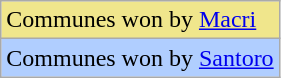<table class="wikitable">
<tr bgcolor="khaki">
<td>Communes won by <a href='#'>Macri</a></td>
</tr>
<tr bgcolor="#B0CEFF">
<td>Communes won by <a href='#'>Santoro</a></td>
</tr>
</table>
